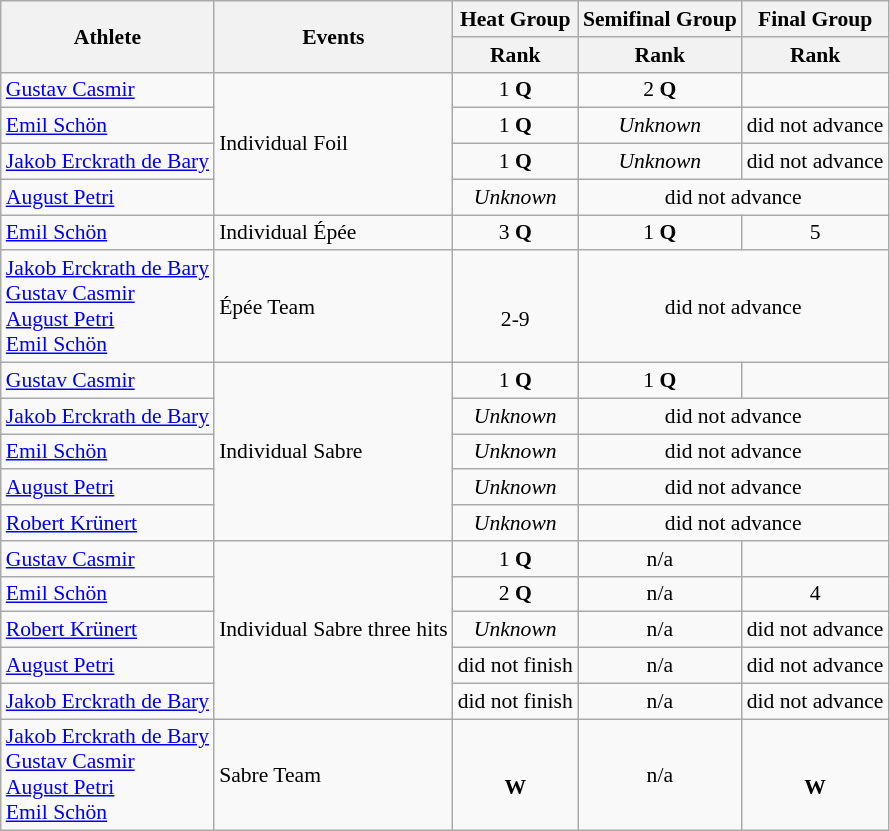<table class=wikitable style="font-size:90%">
<tr>
<th rowspan="2">Athlete</th>
<th rowspan="2">Events</th>
<th>Heat Group</th>
<th>Semifinal Group</th>
<th>Final Group</th>
</tr>
<tr>
<th>Rank</th>
<th>Rank</th>
<th>Rank</th>
</tr>
<tr>
<td><a href='#'>Gustav Casmir</a></td>
<td rowspan=4>Individual Foil</td>
<td align="center">1 <strong>Q</strong></td>
<td align="center">2 <strong>Q</strong></td>
<td align="center"></td>
</tr>
<tr>
<td><a href='#'>Emil Schön</a></td>
<td align="center">1 <strong>Q</strong></td>
<td align="center"><em>Unknown</em></td>
<td align="center">did not advance</td>
</tr>
<tr>
<td><a href='#'>Jakob Erckrath de Bary</a></td>
<td align="center">1 <strong>Q</strong></td>
<td align="center"><em>Unknown</em></td>
<td align="center">did not advance</td>
</tr>
<tr>
<td><a href='#'>August Petri</a></td>
<td align="center"><em>Unknown</em></td>
<td align="center" colspan=2>did not advance</td>
</tr>
<tr>
<td><a href='#'>Emil Schön</a></td>
<td>Individual Épée</td>
<td align="center">3 <strong>Q</strong></td>
<td align="center">1 <strong>Q</strong></td>
<td align="center">5</td>
</tr>
<tr>
<td><a href='#'>Jakob Erckrath de Bary</a><br><a href='#'>Gustav Casmir</a><br><a href='#'>August Petri</a><br><a href='#'>Emil Schön</a></td>
<td>Épée Team</td>
<td align="center"><br> 2-9</td>
<td align="center" colspan=2>did not advance</td>
</tr>
<tr>
<td><a href='#'>Gustav Casmir</a></td>
<td rowspan=5>Individual Sabre</td>
<td align="center">1 <strong>Q</strong></td>
<td align="center">1 <strong>Q</strong></td>
<td align="center"></td>
</tr>
<tr>
<td><a href='#'>Jakob Erckrath de Bary</a></td>
<td align="center"><em>Unknown</em></td>
<td align="center" colspan=2>did not advance</td>
</tr>
<tr>
<td><a href='#'>Emil Schön</a></td>
<td align="center"><em>Unknown</em></td>
<td align="center" colspan=2>did not advance</td>
</tr>
<tr>
<td><a href='#'>August Petri</a></td>
<td align="center"><em>Unknown</em></td>
<td align="center" colspan=2>did not advance</td>
</tr>
<tr>
<td><a href='#'>Robert Krünert</a></td>
<td align="center"><em>Unknown</em></td>
<td align="center" colspan=2>did not advance</td>
</tr>
<tr>
<td><a href='#'>Gustav Casmir</a></td>
<td rowspan=5>Individual Sabre three hits</td>
<td align="center">1 <strong>Q</strong></td>
<td align="center">n/a</td>
<td align="center"></td>
</tr>
<tr>
<td><a href='#'>Emil Schön</a></td>
<td align="center">2 <strong>Q</strong></td>
<td align="center">n/a</td>
<td align="center">4</td>
</tr>
<tr>
<td><a href='#'>Robert Krünert</a></td>
<td align="center"><em>Unknown</em></td>
<td align="center">n/a</td>
<td align="center">did not advance</td>
</tr>
<tr>
<td><a href='#'>August Petri</a></td>
<td align="center">did not finish</td>
<td align="center">n/a</td>
<td align="center">did not advance</td>
</tr>
<tr>
<td><a href='#'>Jakob Erckrath de Bary</a></td>
<td align="center">did not finish</td>
<td align="center">n/a</td>
<td align="center">did not advance</td>
</tr>
<tr>
<td><a href='#'>Jakob Erckrath de Bary</a><br><a href='#'>Gustav Casmir</a><br><a href='#'>August Petri</a><br><a href='#'>Emil Schön</a></td>
<td>Sabre Team</td>
<td align="center"><br> <strong>W</strong></td>
<td align="center">n/a</td>
<td align="center"><br> <strong>W</strong> </td>
</tr>
</table>
